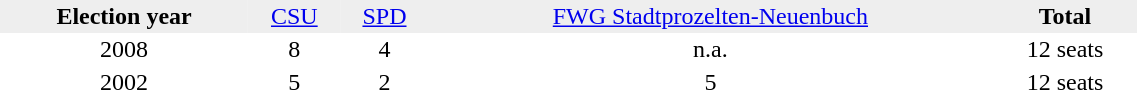<table border="0" cellpadding="2" cellspacing="0" width="60%">
<tr bgcolor="#eeeeee" align="center">
<td><strong>Election year</strong></td>
<td><a href='#'>CSU</a></td>
<td><a href='#'>SPD</a></td>
<td><a href='#'>FWG Stadtprozelten-Neuenbuch</a></td>
<td><strong>Total</strong></td>
</tr>
<tr align="center">
<td>2008</td>
<td>8</td>
<td>4</td>
<td>n.a.</td>
<td>12 seats</td>
</tr>
<tr align="center">
<td>2002</td>
<td>5</td>
<td>2</td>
<td>5</td>
<td>12 seats</td>
</tr>
</table>
